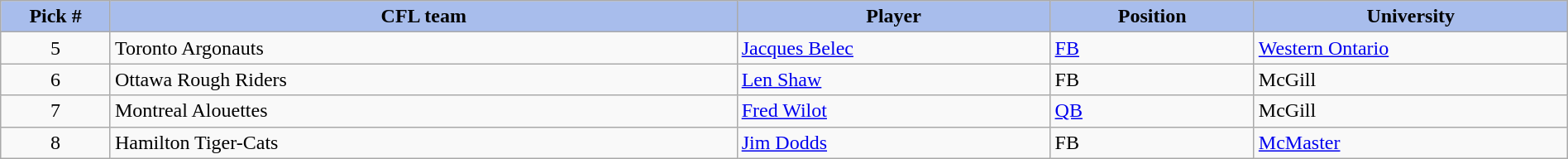<table class="wikitable" style="width: 100%">
<tr>
<th style="background:#A8BDEC;" width=7%>Pick #</th>
<th width=40% style="background:#A8BDEC;">CFL team</th>
<th width=20% style="background:#A8BDEC;">Player</th>
<th width=13% style="background:#A8BDEC;">Position</th>
<th width=20% style="background:#A8BDEC;">University</th>
</tr>
<tr>
<td align=center>5</td>
<td>Toronto Argonauts</td>
<td><a href='#'>Jacques Belec</a></td>
<td><a href='#'>FB</a></td>
<td><a href='#'>Western Ontario</a></td>
</tr>
<tr>
<td align=center>6</td>
<td>Ottawa Rough Riders</td>
<td><a href='#'>Len Shaw</a></td>
<td>FB</td>
<td>McGill</td>
</tr>
<tr>
<td align=center>7</td>
<td>Montreal Alouettes</td>
<td><a href='#'>Fred Wilot</a></td>
<td><a href='#'>QB</a></td>
<td>McGill</td>
</tr>
<tr>
<td align=center>8</td>
<td>Hamilton Tiger-Cats</td>
<td><a href='#'>Jim Dodds</a></td>
<td>FB</td>
<td><a href='#'>McMaster</a></td>
</tr>
</table>
